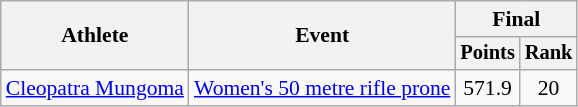<table class="wikitable" style="font-size:90%">
<tr>
<th rowspan=2>Athlete</th>
<th rowspan=2>Event</th>
<th colspan=2>Final</th>
</tr>
<tr style="font-size:95%">
<th>Points</th>
<th>Rank</th>
</tr>
<tr align=center>
<td align=left><a href='#'>Cleopatra Mungoma</a></td>
<td align=left><a href='#'>Women's 50 metre rifle prone</a></td>
<td>571.9</td>
<td>20</td>
</tr>
</table>
